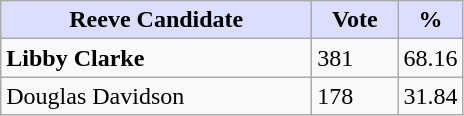<table class="wikitable">
<tr>
<th style="background:#ddf; width:200px;">Reeve Candidate</th>
<th style="background:#ddf; width:50px;">Vote</th>
<th style="background:#ddf; width:30px;">%</th>
</tr>
<tr>
<td><strong>Libby Clarke</strong></td>
<td>381</td>
<td>68.16</td>
</tr>
<tr>
<td>Douglas Davidson</td>
<td>178</td>
<td>31.84</td>
</tr>
</table>
